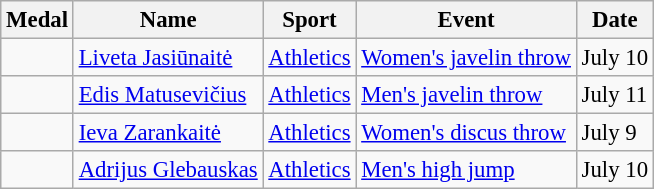<table class="wikitable sortable" style="font-size: 95%;">
<tr>
<th>Medal</th>
<th>Name</th>
<th>Sport</th>
<th>Event</th>
<th>Date</th>
</tr>
<tr>
<td></td>
<td><a href='#'>Liveta Jasiūnaitė</a></td>
<td><a href='#'>Athletics</a></td>
<td><a href='#'>Women's javelin throw</a></td>
<td>July 10</td>
</tr>
<tr>
<td></td>
<td><a href='#'>Edis Matusevičius</a></td>
<td><a href='#'>Athletics</a></td>
<td><a href='#'>Men's javelin throw</a></td>
<td>July 11</td>
</tr>
<tr>
<td></td>
<td><a href='#'>Ieva Zarankaitė</a></td>
<td><a href='#'>Athletics</a></td>
<td><a href='#'>Women's discus throw</a></td>
<td>July 9</td>
</tr>
<tr>
<td></td>
<td><a href='#'>Adrijus Glebauskas</a></td>
<td><a href='#'>Athletics</a></td>
<td><a href='#'>Men's high jump</a></td>
<td>July 10</td>
</tr>
</table>
